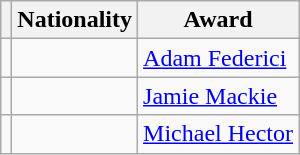<table class="wikitable"  class= style="text-align:center; border:1px #aaa solid; font-size:95%">
<tr>
<th></th>
<th>Nationality</th>
<th>Award</th>
</tr>
<tr>
<td></td>
<td></td>
<td><a href='#'>Adam Federici</a></td>
</tr>
<tr>
<td></td>
<td></td>
<td><a href='#'>Jamie Mackie</a></td>
</tr>
<tr>
<td></td>
<td></td>
<td><a href='#'>Michael Hector</a></td>
</tr>
</table>
